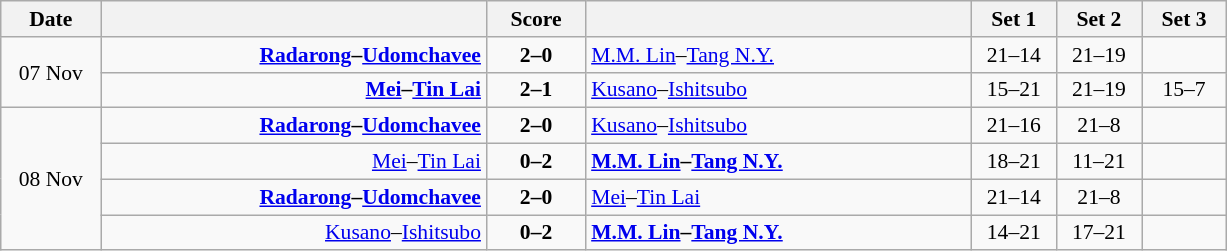<table class="wikitable" style="text-align: center; font-size:90% ">
<tr>
<th width="60">Date</th>
<th align="right" width="250"></th>
<th width="60">Score</th>
<th align="left" width="250"></th>
<th width="50">Set 1</th>
<th width="50">Set 2</th>
<th width="50">Set 3</th>
</tr>
<tr>
<td rowspan=2>07 Nov</td>
<td align=right><strong><a href='#'>Radarong</a>–<a href='#'>Udomchavee</a> </strong></td>
<td align=center><strong>2–0</strong></td>
<td align=left> <a href='#'>M.M. Lin</a>–<a href='#'>Tang N.Y.</a></td>
<td>21–14</td>
<td>21–19</td>
<td></td>
</tr>
<tr>
<td align=right><strong><a href='#'>Mei</a>–<a href='#'>Tin Lai</a> </strong></td>
<td align=center><strong>2–1</strong></td>
<td align=left> <a href='#'>Kusano</a>–<a href='#'>Ishitsubo</a></td>
<td>15–21</td>
<td>21–19</td>
<td>15–7</td>
</tr>
<tr>
<td rowspan=4>08 Nov</td>
<td align=right><strong><a href='#'>Radarong</a>–<a href='#'>Udomchavee</a> </strong></td>
<td align=center><strong>2–0</strong></td>
<td align=left> <a href='#'>Kusano</a>–<a href='#'>Ishitsubo</a></td>
<td>21–16</td>
<td>21–8</td>
<td></td>
</tr>
<tr>
<td align=right><a href='#'>Mei</a>–<a href='#'>Tin Lai</a> </td>
<td align=center><strong>0–2</strong></td>
<td align=left><strong> <a href='#'>M.M. Lin</a>–<a href='#'>Tang N.Y.</a></strong></td>
<td>18–21</td>
<td>11–21</td>
<td></td>
</tr>
<tr>
<td align=right><strong><a href='#'>Radarong</a>–<a href='#'>Udomchavee</a> </strong></td>
<td align=center><strong>2–0</strong></td>
<td align=left> <a href='#'>Mei</a>–<a href='#'>Tin Lai</a></td>
<td>21–14</td>
<td>21–8</td>
<td></td>
</tr>
<tr>
<td align=right><a href='#'>Kusano</a>–<a href='#'>Ishitsubo</a> </td>
<td align=center><strong>0–2</strong></td>
<td align=left><strong> <a href='#'>M.M. Lin</a>–<a href='#'>Tang N.Y.</a></strong></td>
<td>14–21</td>
<td>17–21</td>
<td></td>
</tr>
</table>
